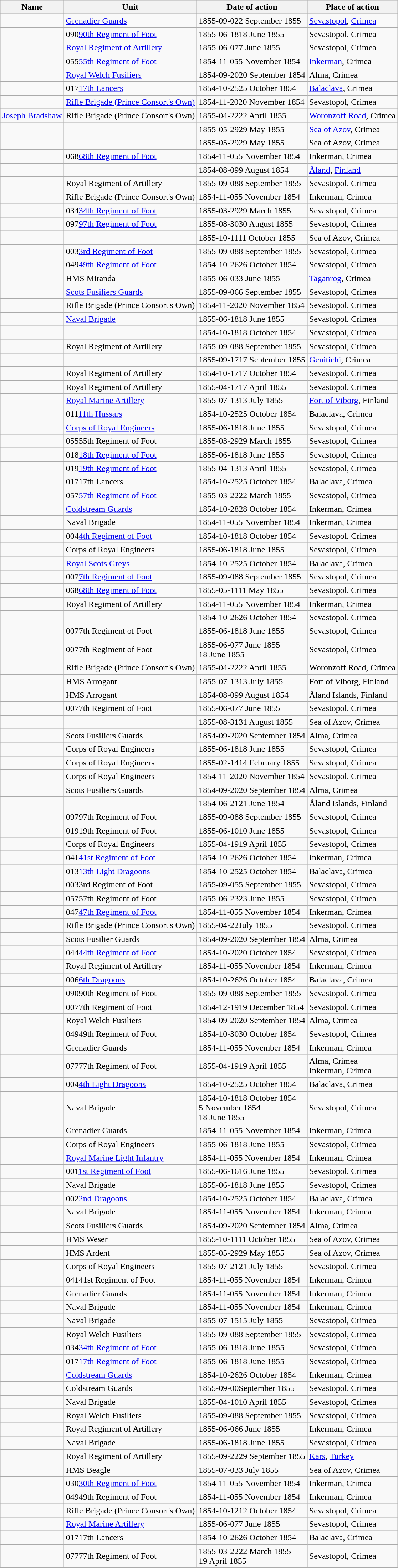<table class="wikitable sortable">
<tr>
<th>Name</th>
<th>Unit</th>
<th>Date of action</th>
<th>Place of action</th>
</tr>
<tr>
<td></td>
<td><a href='#'>Grenadier Guards</a></td>
<td><span>1855-09-02</span>2 September 1855</td>
<td><a href='#'>Sevastopol</a>, <a href='#'>Crimea</a></td>
</tr>
<tr>
<td></td>
<td><span>090</span><a href='#'>90th Regiment of Foot</a></td>
<td><span>1855-06-18</span>18 June 1855</td>
<td>Sevastopol, Crimea</td>
</tr>
<tr>
<td></td>
<td><a href='#'>Royal Regiment of Artillery</a></td>
<td><span>1855-06-07</span>7 June 1855</td>
<td>Sevastopol, Crimea</td>
</tr>
<tr>
<td></td>
<td><span>055</span><a href='#'>55th Regiment of Foot</a></td>
<td><span>1854-11-05</span>5 November 1854</td>
<td><a href='#'>Inkerman</a>, Crimea</td>
</tr>
<tr>
<td></td>
<td><a href='#'>Royal Welch Fusiliers</a></td>
<td><span>1854-09-20</span>20 September 1854</td>
<td>Alma, Crimea</td>
</tr>
<tr>
<td></td>
<td><span>017</span><a href='#'>17th Lancers</a></td>
<td><span>1854-10-25</span>25 October 1854</td>
<td><a href='#'>Balaclava</a>, Crimea</td>
</tr>
<tr>
<td></td>
<td><a href='#'>Rifle Brigade (Prince Consort's Own)</a></td>
<td><span>1854-11-20</span>20 November 1854</td>
<td>Sevastopol, Crimea</td>
</tr>
<tr>
<td><a href='#'>Joseph Bradshaw</a></td>
<td>Rifle Brigade (Prince Consort's Own)</td>
<td><span>1855-04-22</span>22 April 1855</td>
<td><a href='#'>Woronzoff Road</a>, Crimea</td>
</tr>
<tr>
<td></td>
<td></td>
<td><span>1855-05-29</span>29 May 1855</td>
<td><a href='#'>Sea of Azov</a>, Crimea</td>
</tr>
<tr>
<td></td>
<td></td>
<td><span>1855-05-29</span>29 May 1855</td>
<td>Sea of Azov, Crimea</td>
</tr>
<tr>
<td></td>
<td><span>068</span><a href='#'>68th Regiment of Foot</a></td>
<td><span>1854-11-05</span>5 November 1854</td>
<td>Inkerman, Crimea</td>
</tr>
<tr>
<td></td>
<td></td>
<td><span>1854-08-09</span>9 August 1854</td>
<td><a href='#'>Åland</a>, <a href='#'>Finland</a></td>
</tr>
<tr>
<td></td>
<td>Royal Regiment of Artillery</td>
<td><span>1855-09-08</span>8 September 1855</td>
<td>Sevastopol, Crimea</td>
</tr>
<tr>
<td></td>
<td>Rifle Brigade (Prince Consort's Own)</td>
<td><span>1854-11-05</span>5 November 1854</td>
<td>Inkerman, Crimea</td>
</tr>
<tr>
<td></td>
<td><span>034</span><a href='#'>34th Regiment of Foot</a></td>
<td><span>1855-03-29</span>29 March 1855</td>
<td>Sevastopol, Crimea</td>
</tr>
<tr>
<td></td>
<td><span>097</span><a href='#'>97th Regiment of Foot</a></td>
<td><span>1855-08-30</span>30 August 1855</td>
<td>Sevastopol, Crimea</td>
</tr>
<tr>
<td></td>
<td></td>
<td><span>1855-10-11</span>11 October 1855</td>
<td>Sea of Azov, Crimea</td>
</tr>
<tr>
<td></td>
<td><span>003</span><a href='#'>3rd Regiment of Foot</a></td>
<td><span>1855-09-08</span>8 September 1855</td>
<td>Sevastopol, Crimea</td>
</tr>
<tr>
<td></td>
<td><span>049</span><a href='#'>49th Regiment of Foot</a></td>
<td><span>1854-10-26</span>26 October 1854</td>
<td>Sevastopol, Crimea</td>
</tr>
<tr>
<td></td>
<td>HMS Miranda</td>
<td><span>1855-06-03</span>3 June 1855</td>
<td><a href='#'>Taganrog</a>, Crimea</td>
</tr>
<tr>
<td></td>
<td><a href='#'>Scots Fusiliers Guards</a></td>
<td><span>1855-09-06</span>6 September 1855</td>
<td>Sevastopol, Crimea</td>
</tr>
<tr>
<td></td>
<td>Rifle Brigade (Prince Consort's Own)</td>
<td><span>1854-11-20</span>20 November 1854</td>
<td>Sevastopol, Crimea</td>
</tr>
<tr>
<td></td>
<td><a href='#'>Naval Brigade</a></td>
<td><span>1855-06-18</span>18 June 1855</td>
<td>Sevastopol, Crimea</td>
</tr>
<tr>
<td></td>
<td></td>
<td><span>1854-10-18</span>18 October 1854</td>
<td>Sevastopol, Crimea</td>
</tr>
<tr>
<td></td>
<td>Royal Regiment of Artillery</td>
<td><span>1855-09-08</span>8 September 1855</td>
<td>Sevastopol, Crimea</td>
</tr>
<tr>
<td></td>
<td></td>
<td><span>1855-09-17</span>17 September 1855</td>
<td><a href='#'>Genitichi</a>, Crimea</td>
</tr>
<tr>
<td></td>
<td>Royal Regiment of Artillery</td>
<td><span>1854-10-17</span>17 October 1854</td>
<td>Sevastopol, Crimea</td>
</tr>
<tr>
<td></td>
<td>Royal Regiment of Artillery</td>
<td><span>1855-04-17</span>17 April 1855</td>
<td>Sevastopol, Crimea</td>
</tr>
<tr>
<td></td>
<td><a href='#'>Royal Marine Artillery</a></td>
<td><span>1855-07-13</span>13 July 1855</td>
<td><a href='#'>Fort of Viborg</a>, Finland</td>
</tr>
<tr>
<td></td>
<td><span>011</span><a href='#'>11th Hussars</a></td>
<td><span>1854-10-25</span>25 October 1854</td>
<td>Balaclava, Crimea</td>
</tr>
<tr>
<td></td>
<td><a href='#'>Corps of Royal Engineers</a></td>
<td><span>1855-06-18</span>18 June 1855</td>
<td>Sevastopol, Crimea</td>
</tr>
<tr>
<td></td>
<td><span>055</span>55th Regiment of Foot</td>
<td><span>1855-03-29</span>29 March 1855</td>
<td>Sevastopol, Crimea</td>
</tr>
<tr>
<td></td>
<td><span>018</span><a href='#'>18th Regiment of Foot</a></td>
<td><span>1855-06-18</span>18 June 1855</td>
<td>Sevastopol, Crimea</td>
</tr>
<tr>
<td></td>
<td><span>019</span><a href='#'>19th Regiment of Foot</a></td>
<td><span>1855-04-13</span>13 April 1855</td>
<td>Sevastopol, Crimea</td>
</tr>
<tr>
<td></td>
<td><span>017</span>17th Lancers</td>
<td><span>1854-10-25</span>25 October 1854</td>
<td>Balaclava, Crimea</td>
</tr>
<tr>
<td></td>
<td><span>057</span><a href='#'>57th Regiment of Foot</a></td>
<td><span>1855-03-22</span>22 March 1855</td>
<td>Sevastopol, Crimea</td>
</tr>
<tr>
<td></td>
<td><a href='#'>Coldstream Guards</a></td>
<td><span>1854-10-28</span>28 October 1854</td>
<td>Inkerman, Crimea</td>
</tr>
<tr>
<td></td>
<td>Naval Brigade</td>
<td><span>1854-11-05</span>5 November 1854</td>
<td>Inkerman, Crimea</td>
</tr>
<tr>
<td></td>
<td><span>004</span><a href='#'>4th Regiment of Foot</a></td>
<td><span>1854-10-18</span>18 October 1854</td>
<td>Sevastopol, Crimea</td>
</tr>
<tr>
<td></td>
<td>Corps of Royal Engineers</td>
<td><span>1855-06-18</span>18 June 1855</td>
<td>Sevastopol, Crimea</td>
</tr>
<tr>
<td></td>
<td><a href='#'>Royal Scots Greys</a></td>
<td><span>1854-10-25</span>25 October 1854</td>
<td>Balaclava, Crimea</td>
</tr>
<tr>
<td></td>
<td><span>007</span><a href='#'>7th Regiment of Foot</a></td>
<td><span>1855-09-08</span>8 September 1855</td>
<td>Sevastopol, Crimea</td>
</tr>
<tr>
<td></td>
<td><span>068</span><a href='#'>68th Regiment of Foot</a></td>
<td><span>1855-05-11</span>11 May 1855</td>
<td>Sevastopol, Crimea</td>
</tr>
<tr>
<td></td>
<td>Royal Regiment of Artillery</td>
<td><span>1854-11-05</span>5 November 1854</td>
<td>Inkerman, Crimea</td>
</tr>
<tr>
<td></td>
<td></td>
<td><span>1854-10-26</span>26 October 1854</td>
<td>Sevastopol, Crimea</td>
</tr>
<tr>
<td></td>
<td><span>007</span>7th Regiment of Foot</td>
<td><span>1855-06-18</span>18 June 1855</td>
<td>Sevastopol, Crimea</td>
</tr>
<tr>
<td></td>
<td><span>007</span>7th Regiment of Foot</td>
<td><span>1855-06-07</span>7 June 1855<br>18 June 1855</td>
<td>Sevastopol, Crimea</td>
</tr>
<tr>
<td></td>
<td>Rifle Brigade (Prince Consort's Own)</td>
<td><span>1855-04-22</span>22 April 1855</td>
<td>Woronzoff Road, Crimea</td>
</tr>
<tr>
<td></td>
<td>HMS Arrogant</td>
<td><span>1855-07-13</span>13 July 1855</td>
<td>Fort of Viborg, Finland</td>
</tr>
<tr>
<td></td>
<td>HMS Arrogant</td>
<td><span>1854-08-09</span>9 August 1854</td>
<td>Åland Islands, Finland</td>
</tr>
<tr>
<td></td>
<td><span>007</span>7th Regiment of Foot</td>
<td><span>1855-06-07</span>7 June 1855</td>
<td>Sevastopol, Crimea</td>
</tr>
<tr>
<td></td>
<td></td>
<td><span>1855-08-31</span>31 August 1855</td>
<td>Sea of Azov, Crimea</td>
</tr>
<tr>
<td></td>
<td>Scots Fusiliers Guards</td>
<td><span>1854-09-20</span>20 September 1854</td>
<td>Alma, Crimea</td>
</tr>
<tr>
<td></td>
<td>Corps of Royal Engineers</td>
<td><span>1855-06-18</span>18 June 1855</td>
<td>Sevastopol, Crimea</td>
</tr>
<tr>
<td></td>
<td>Corps of Royal Engineers</td>
<td><span>1855-02-14</span>14 February 1855</td>
<td>Sevastopol, Crimea</td>
</tr>
<tr>
<td></td>
<td>Corps of Royal Engineers</td>
<td><span>1854-11-20</span>20 November 1854</td>
<td>Sevastopol, Crimea</td>
</tr>
<tr>
<td></td>
<td>Scots Fusiliers Guards</td>
<td><span>1854-09-20</span>20 September 1854</td>
<td>Alma, Crimea</td>
</tr>
<tr>
<td></td>
<td></td>
<td><span>1854-06-21</span>21 June 1854</td>
<td>Åland Islands, Finland</td>
</tr>
<tr>
<td></td>
<td><span>097</span>97th Regiment of Foot</td>
<td><span>1855-09-08</span>8 September 1855</td>
<td>Sevastopol, Crimea</td>
</tr>
<tr>
<td></td>
<td><span>019</span>19th Regiment of Foot</td>
<td><span>1855-06-10</span>10 June 1855</td>
<td>Sevastopol, Crimea</td>
</tr>
<tr>
<td></td>
<td>Corps of Royal Engineers</td>
<td><span>1855-04-19</span>19 April 1855</td>
<td>Sevastopol, Crimea</td>
</tr>
<tr>
<td></td>
<td><span>041</span><a href='#'>41st Regiment of Foot</a></td>
<td><span>1854-10-26</span>26 October 1854</td>
<td>Inkerman, Crimea</td>
</tr>
<tr>
<td></td>
<td><span>013</span><a href='#'>13th Light Dragoons</a></td>
<td><span>1854-10-25</span>25 October 1854</td>
<td>Balaclava, Crimea</td>
</tr>
<tr>
<td></td>
<td><span>003</span>3rd Regiment of Foot</td>
<td><span>1855-09-05</span>5 September 1855</td>
<td>Sevastopol, Crimea</td>
</tr>
<tr>
<td></td>
<td><span>057</span>57th Regiment of Foot</td>
<td><span>1855-06-23</span>23 June 1855</td>
<td>Sevastopol, Crimea</td>
</tr>
<tr>
<td></td>
<td><span>047</span><a href='#'>47th Regiment of Foot</a></td>
<td><span>1854-11-05</span>5 November 1854</td>
<td>Inkerman, Crimea</td>
</tr>
<tr>
<td></td>
<td>Rifle Brigade (Prince Consort's Own)</td>
<td><span>1855-04-22</span>July 1855</td>
<td>Sevastopol, Crimea</td>
</tr>
<tr>
<td></td>
<td>Scots Fusilier Guards</td>
<td><span>1854-09-20</span>20 September 1854</td>
<td>Alma, Crimea</td>
</tr>
<tr>
<td></td>
<td><span>044</span><a href='#'>44th Regiment of Foot</a></td>
<td><span>1854-10-20</span>20 October 1854</td>
<td>Sevastopol, Crimea</td>
</tr>
<tr>
<td></td>
<td>Royal Regiment of Artillery</td>
<td><span>1854-11-05</span>5 November 1854</td>
<td>Inkerman, Crimea</td>
</tr>
<tr>
<td></td>
<td><span>006</span><a href='#'>6th Dragoons</a></td>
<td><span>1854-10-26</span>26 October 1854</td>
<td>Balaclava, Crimea</td>
</tr>
<tr>
<td></td>
<td><span>090</span>90th Regiment of Foot</td>
<td><span>1855-09-08</span>8 September 1855</td>
<td>Sevastopol, Crimea</td>
</tr>
<tr>
<td></td>
<td><span>007</span>7th Regiment of Foot</td>
<td><span>1854-12-19</span>19 December 1854</td>
<td>Sevastopol, Crimea</td>
</tr>
<tr>
<td></td>
<td>Royal Welch Fusiliers</td>
<td><span>1854-09-20</span>20 September 1854</td>
<td>Alma, Crimea</td>
</tr>
<tr>
<td></td>
<td><span>049</span>49th Regiment of Foot</td>
<td><span>1854-10-30</span>30 October 1854</td>
<td>Sevastopol, Crimea</td>
</tr>
<tr>
<td></td>
<td>Grenadier Guards</td>
<td><span>1854-11-05</span>5 November 1854</td>
<td>Inkerman, Crimea</td>
</tr>
<tr>
<td></td>
<td><span>077</span>77th Regiment of Foot</td>
<td><span>1855-04-19</span>19 April 1855</td>
<td>Alma, Crimea<br>Inkerman, Crimea</td>
</tr>
<tr>
<td></td>
<td><span>004</span><a href='#'>4th Light Dragoons</a></td>
<td><span>1854-10-25</span>25 October 1854</td>
<td>Balaclava, Crimea</td>
</tr>
<tr>
<td></td>
<td>Naval Brigade</td>
<td><span>1854-10-18</span>18 October 1854<br>5 November 1854<br>18 June 1855</td>
<td>Sevastopol, Crimea</td>
</tr>
<tr>
<td></td>
<td>Grenadier Guards</td>
<td><span>1854-11-05</span>5 November 1854</td>
<td>Inkerman, Crimea</td>
</tr>
<tr>
<td></td>
<td>Corps of Royal Engineers</td>
<td><span>1855-06-18</span>18 June 1855</td>
<td>Sevastopol, Crimea</td>
</tr>
<tr>
<td></td>
<td><a href='#'>Royal Marine Light Infantry</a></td>
<td><span>1854-11-05</span>5 November 1854</td>
<td>Inkerman, Crimea</td>
</tr>
<tr>
<td></td>
<td><span>001</span><a href='#'>1st Regiment of Foot</a></td>
<td><span>1855-06-16</span>16 June 1855</td>
<td>Sevastopol, Crimea</td>
</tr>
<tr>
<td></td>
<td>Naval Brigade</td>
<td><span>1855-06-18</span>18 June 1855</td>
<td>Sevastopol, Crimea</td>
</tr>
<tr>
<td></td>
<td><span>002</span><a href='#'>2nd Dragoons</a></td>
<td><span>1854-10-25</span>25 October 1854</td>
<td>Balaclava, Crimea</td>
</tr>
<tr>
<td></td>
<td>Naval Brigade</td>
<td><span>1854-11-05</span>5 November 1854</td>
<td>Inkerman, Crimea</td>
</tr>
<tr>
<td></td>
<td>Scots Fusiliers Guards</td>
<td><span>1854-09-20</span>20 September 1854</td>
<td>Alma, Crimea</td>
</tr>
<tr>
<td></td>
<td>HMS Weser</td>
<td><span>1855-10-11</span>11 October 1855</td>
<td>Sea of Azov, Crimea</td>
</tr>
<tr>
<td></td>
<td>HMS Ardent</td>
<td><span>1855-05-29</span>29 May 1855</td>
<td>Sea of Azov, Crimea</td>
</tr>
<tr>
<td></td>
<td>Corps of Royal Engineers</td>
<td><span>1855-07-21</span>21 July 1855</td>
<td>Sevastopol, Crimea</td>
</tr>
<tr>
<td></td>
<td><span>041</span>41st Regiment of Foot</td>
<td><span>1854-11-05</span>5 November 1854</td>
<td>Inkerman, Crimea</td>
</tr>
<tr>
<td></td>
<td>Grenadier Guards</td>
<td><span>1854-11-05</span>5 November 1854</td>
<td>Inkerman, Crimea</td>
</tr>
<tr>
<td></td>
<td>Naval Brigade</td>
<td><span>1854-11-05</span>5 November 1854</td>
<td>Inkerman, Crimea</td>
</tr>
<tr>
<td></td>
<td>Naval Brigade</td>
<td><span>1855-07-15</span>15 July 1855</td>
<td>Sevastopol, Crimea</td>
</tr>
<tr>
<td></td>
<td>Royal Welch Fusiliers</td>
<td><span>1855-09-08</span>8 September 1855</td>
<td>Sevastopol, Crimea</td>
</tr>
<tr>
<td></td>
<td><span>034</span><a href='#'>34th Regiment of Foot</a></td>
<td><span>1855-06-18</span>18 June 1855</td>
<td>Sevastopol, Crimea</td>
</tr>
<tr>
<td></td>
<td><span>017</span><a href='#'>17th Regiment of Foot</a></td>
<td><span>1855-06-18</span>18 June 1855</td>
<td>Sevastopol, Crimea</td>
</tr>
<tr>
<td></td>
<td><a href='#'>Coldstream Guards</a></td>
<td><span>1854-10-26</span>26 October 1854</td>
<td>Inkerman, Crimea</td>
</tr>
<tr>
<td></td>
<td>Coldstream Guards</td>
<td><span>1855-09-00</span>September 1855</td>
<td>Sevastopol, Crimea</td>
</tr>
<tr>
<td></td>
<td>Naval Brigade</td>
<td><span>1855-04-10</span>10 April 1855</td>
<td>Sevastopol, Crimea</td>
</tr>
<tr>
<td></td>
<td>Royal Welch Fusiliers</td>
<td><span>1855-09-08</span>8 September 1855</td>
<td>Sevastopol, Crimea</td>
</tr>
<tr>
<td></td>
<td>Royal Regiment of Artillery</td>
<td><span>1855-06-06</span>6 June 1855</td>
<td>Inkerman, Crimea</td>
</tr>
<tr>
<td></td>
<td>Naval Brigade</td>
<td><span>1855-06-18</span>18 June 1855</td>
<td>Sevastopol, Crimea</td>
</tr>
<tr>
<td></td>
<td>Royal Regiment of Artillery</td>
<td><span>1855-09-22</span>29 September 1855</td>
<td><a href='#'>Kars</a>, <a href='#'>Turkey</a></td>
</tr>
<tr>
<td></td>
<td>HMS Beagle</td>
<td><span>1855-07-03</span>3 July 1855</td>
<td>Sea of Azov, Crimea</td>
</tr>
<tr>
<td></td>
<td><span>030</span><a href='#'>30th Regiment of Foot</a></td>
<td><span>1854-11-05</span>5 November 1854</td>
<td>Inkerman, Crimea</td>
</tr>
<tr>
<td></td>
<td><span>049</span>49th Regiment of Foot</td>
<td><span>1854-11-05</span>5 November 1854</td>
<td>Inkerman, Crimea</td>
</tr>
<tr>
<td></td>
<td>Rifle Brigade (Prince Consort's Own)</td>
<td><span>1854-10-12</span>12 October 1854</td>
<td>Sevastopol, Crimea</td>
</tr>
<tr>
<td></td>
<td><a href='#'>Royal Marine Artillery</a></td>
<td><span>1855-06-07</span>7 June 1855</td>
<td>Sevastopol, Crimea</td>
</tr>
<tr>
<td></td>
<td><span>017</span>17th Lancers</td>
<td><span>1854-10-26</span>26 October 1854</td>
<td>Balaclava, Crimea</td>
</tr>
<tr>
<td></td>
<td><span>077</span>77th Regiment of Foot</td>
<td><span>1855-03-22</span>22 March 1855<br>19 April 1855</td>
<td>Sevastopol, Crimea</td>
</tr>
<tr>
</tr>
</table>
